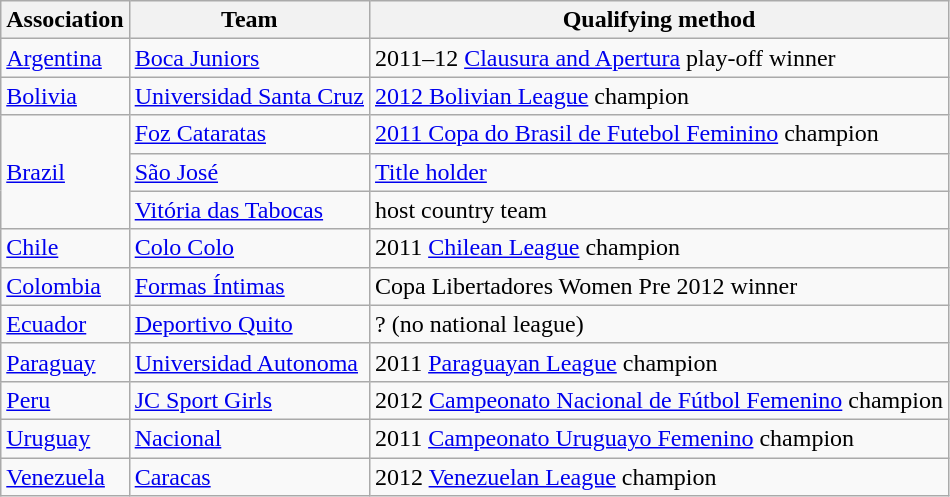<table class="wikitable">
<tr>
<th>Association</th>
<th>Team</th>
<th>Qualifying method</th>
</tr>
<tr>
<td> <a href='#'>Argentina</a></td>
<td><a href='#'>Boca Juniors</a></td>
<td>2011–12 <a href='#'>Clausura and Apertura</a> play-off winner</td>
</tr>
<tr>
<td> <a href='#'>Bolivia</a></td>
<td><a href='#'>Universidad Santa Cruz</a></td>
<td><a href='#'>2012 Bolivian League</a> champion</td>
</tr>
<tr>
<td rowspan=3> <a href='#'>Brazil</a></td>
<td><a href='#'>Foz Cataratas</a></td>
<td><a href='#'>2011 Copa do Brasil de Futebol Feminino</a> champion</td>
</tr>
<tr>
<td><a href='#'>São José</a></td>
<td><a href='#'>Title holder</a></td>
</tr>
<tr>
<td><a href='#'>Vitória das Tabocas</a></td>
<td>host country team</td>
</tr>
<tr>
<td> <a href='#'>Chile</a></td>
<td><a href='#'>Colo Colo</a></td>
<td>2011 <a href='#'>Chilean League</a> champion</td>
</tr>
<tr>
<td> <a href='#'>Colombia</a></td>
<td><a href='#'>Formas Íntimas</a></td>
<td>Copa Libertadores Women Pre 2012 winner</td>
</tr>
<tr>
<td> <a href='#'>Ecuador</a></td>
<td><a href='#'>Deportivo Quito</a></td>
<td>? (no national league) </td>
</tr>
<tr>
<td> <a href='#'>Paraguay</a></td>
<td><a href='#'>Universidad Autonoma</a></td>
<td>2011 <a href='#'>Paraguayan League</a> champion</td>
</tr>
<tr>
<td> <a href='#'>Peru</a></td>
<td><a href='#'>JC Sport Girls</a></td>
<td>2012 <a href='#'>Campeonato Nacional de Fútbol Femenino</a> champion</td>
</tr>
<tr>
<td> <a href='#'>Uruguay</a></td>
<td><a href='#'>Nacional</a></td>
<td>2011 <a href='#'>Campeonato Uruguayo Femenino</a> champion</td>
</tr>
<tr>
<td> <a href='#'>Venezuela</a></td>
<td><a href='#'>Caracas</a></td>
<td>2012 <a href='#'>Venezuelan League</a> champion</td>
</tr>
</table>
